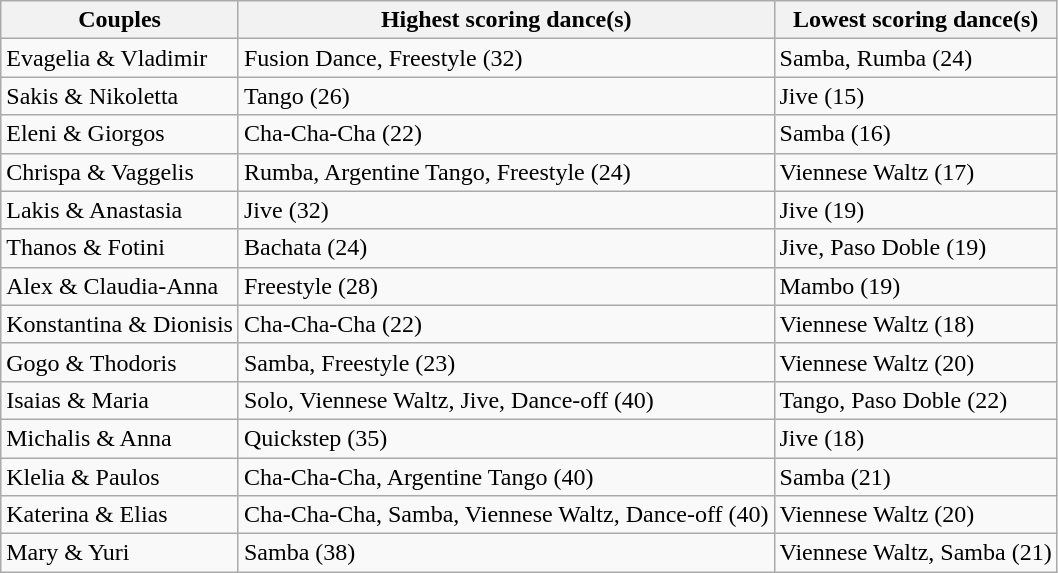<table class="wikitable">
<tr>
<th>Couples</th>
<th>Highest scoring dance(s)</th>
<th>Lowest scoring dance(s)</th>
</tr>
<tr>
<td>Evagelia & Vladimir</td>
<td>Fusion Dance, Freestyle (32)</td>
<td>Samba, Rumba (24)</td>
</tr>
<tr>
<td>Sakis & Nikoletta</td>
<td>Tango (26)</td>
<td>Jive (15)</td>
</tr>
<tr>
<td>Eleni & Giorgos</td>
<td>Cha-Cha-Cha (22)</td>
<td>Samba (16)</td>
</tr>
<tr>
<td>Chrispa & Vaggelis</td>
<td>Rumba, Argentine Tango, Freestyle (24)</td>
<td>Viennese Waltz (17)</td>
</tr>
<tr>
<td>Lakis & Anastasia</td>
<td>Jive (32)</td>
<td>Jive (19)</td>
</tr>
<tr>
<td>Thanos & Fotini</td>
<td>Bachata (24)</td>
<td>Jive, Paso Doble (19)</td>
</tr>
<tr>
<td>Alex & Claudia-Anna</td>
<td>Freestyle (28)</td>
<td>Mambo (19)</td>
</tr>
<tr>
<td>Konstantina & Dionisis</td>
<td>Cha-Cha-Cha (22)</td>
<td>Viennese Waltz (18)</td>
</tr>
<tr>
<td>Gogo & Thodoris</td>
<td>Samba, Freestyle (23)</td>
<td>Viennese Waltz (20)</td>
</tr>
<tr>
<td>Isaias & Maria</td>
<td>Solo, Viennese Waltz, Jive, Dance-off (40)</td>
<td>Tango, Paso Doble (22)</td>
</tr>
<tr>
<td>Michalis & Anna</td>
<td>Quickstep (35)</td>
<td>Jive (18)</td>
</tr>
<tr>
<td>Klelia & Paulos</td>
<td>Cha-Cha-Cha, Argentine Tango (40)</td>
<td>Samba (21)</td>
</tr>
<tr>
<td>Katerina & Elias</td>
<td>Cha-Cha-Cha, Samba, Viennese Waltz, Dance-off (40)</td>
<td>Viennese Waltz (20)</td>
</tr>
<tr>
<td>Mary & Yuri</td>
<td>Samba (38)</td>
<td>Viennese Waltz, Samba (21)</td>
</tr>
</table>
